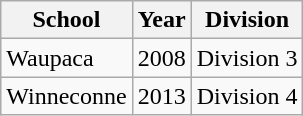<table class="wikitable">
<tr>
<th>School</th>
<th>Year</th>
<th>Division</th>
</tr>
<tr>
<td>Waupaca</td>
<td>2008</td>
<td>Division 3</td>
</tr>
<tr>
<td>Winneconne</td>
<td>2013</td>
<td>Division 4</td>
</tr>
</table>
